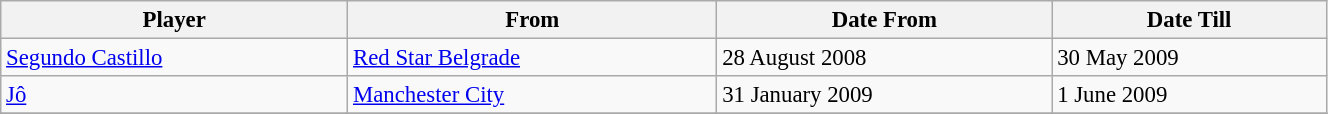<table class="wikitable sortable" style="text-align:center; font-size:95%;width:70%; text-align:left">
<tr>
<th>Player</th>
<th>From</th>
<th>Date From</th>
<th>Date Till</th>
</tr>
<tr --->
<td> <a href='#'>Segundo Castillo</a></td>
<td> <a href='#'>Red Star Belgrade</a></td>
<td>28 August 2008</td>
<td>30 May 2009</td>
</tr>
<tr --->
<td> <a href='#'>Jô</a></td>
<td><a href='#'>Manchester City</a></td>
<td>31 January 2009</td>
<td>1 June 2009</td>
</tr>
<tr --->
</tr>
</table>
